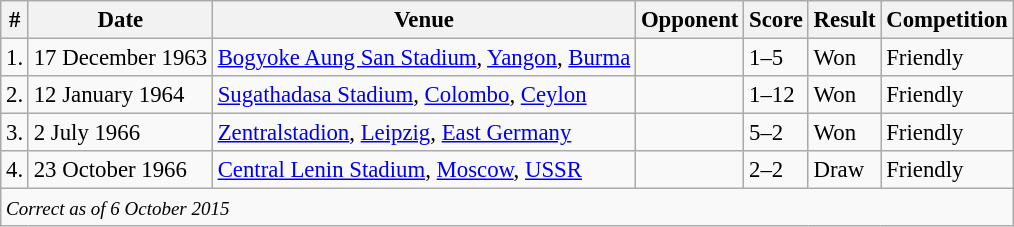<table class="wikitable" style="font-size:95%;">
<tr>
<th>#</th>
<th>Date</th>
<th>Venue</th>
<th>Opponent</th>
<th>Score</th>
<th>Result</th>
<th>Competition</th>
</tr>
<tr>
<td>1.</td>
<td>17 December 1963</td>
<td><a href='#'>Bogyoke Aung San Stadium</a>, <a href='#'>Yangon</a>, <a href='#'>Burma</a></td>
<td></td>
<td>1–5</td>
<td>Won</td>
<td>Friendly</td>
</tr>
<tr>
<td>2.</td>
<td>12 January 1964</td>
<td><a href='#'>Sugathadasa Stadium</a>, <a href='#'>Colombo</a>, <a href='#'>Ceylon</a></td>
<td></td>
<td>1–12</td>
<td>Won</td>
<td>Friendly</td>
</tr>
<tr>
<td>3.</td>
<td>2 July 1966</td>
<td><a href='#'>Zentralstadion</a>, <a href='#'>Leipzig</a>, <a href='#'>East Germany</a></td>
<td></td>
<td>5–2</td>
<td>Won</td>
<td>Friendly</td>
</tr>
<tr>
<td>4.</td>
<td>23 October 1966</td>
<td><a href='#'>Central Lenin Stadium</a>, <a href='#'>Moscow</a>, <a href='#'>USSR</a></td>
<td></td>
<td>2–2</td>
<td>Draw</td>
<td>Friendly</td>
</tr>
<tr>
<td colspan="12"><small><em>Correct as of 6 October 2015</em></small></td>
</tr>
</table>
